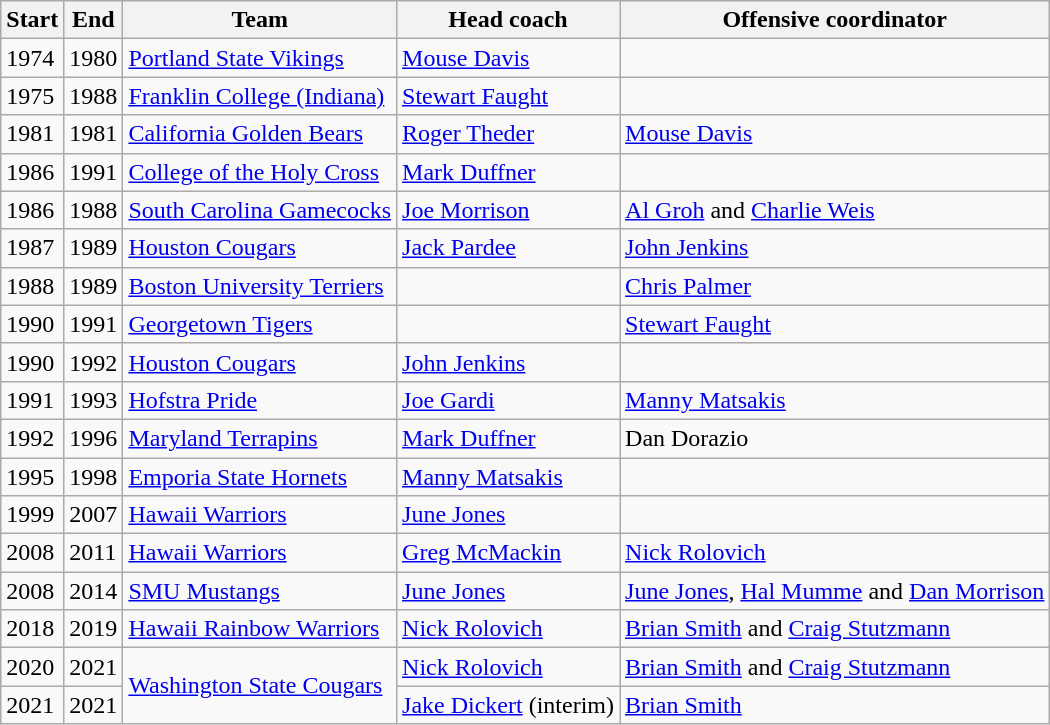<table class="wikitable sortable">
<tr>
<th>Start</th>
<th>End</th>
<th>Team</th>
<th>Head coach</th>
<th>Offensive coordinator</th>
</tr>
<tr>
<td>1974</td>
<td>1980</td>
<td><a href='#'>Portland State Vikings</a></td>
<td><a href='#'>Mouse Davis</a></td>
<td></td>
</tr>
<tr>
<td>1975</td>
<td>1988</td>
<td><a href='#'>Franklin College (Indiana)</a></td>
<td><a href='#'>Stewart Faught</a></td>
<td></td>
</tr>
<tr>
<td>1981</td>
<td>1981</td>
<td><a href='#'>California Golden Bears</a></td>
<td><a href='#'>Roger Theder</a></td>
<td><a href='#'>Mouse Davis</a></td>
</tr>
<tr>
<td>1986</td>
<td>1991</td>
<td><a href='#'>College of the Holy Cross</a></td>
<td><a href='#'>Mark Duffner</a></td>
<td></td>
</tr>
<tr>
<td>1986</td>
<td>1988</td>
<td><a href='#'>South Carolina Gamecocks</a></td>
<td><a href='#'>Joe Morrison</a></td>
<td><a href='#'>Al Groh</a> and <a href='#'>Charlie Weis</a></td>
</tr>
<tr>
<td>1987</td>
<td>1989</td>
<td><a href='#'>Houston Cougars</a></td>
<td><a href='#'>Jack Pardee</a></td>
<td><a href='#'>John Jenkins</a></td>
</tr>
<tr>
<td>1988</td>
<td>1989</td>
<td><a href='#'>Boston University Terriers</a></td>
<td></td>
<td><a href='#'>Chris Palmer</a></td>
</tr>
<tr>
<td>1990</td>
<td>1991</td>
<td><a href='#'>Georgetown Tigers</a></td>
<td></td>
<td><a href='#'>Stewart Faught</a></td>
</tr>
<tr>
<td>1990</td>
<td>1992</td>
<td><a href='#'>Houston Cougars</a></td>
<td><a href='#'>John Jenkins</a></td>
<td></td>
</tr>
<tr>
<td>1991</td>
<td>1993</td>
<td><a href='#'>Hofstra Pride</a></td>
<td><a href='#'>Joe Gardi</a></td>
<td><a href='#'>Manny Matsakis</a></td>
</tr>
<tr>
<td>1992</td>
<td>1996</td>
<td><a href='#'>Maryland Terrapins</a></td>
<td><a href='#'>Mark Duffner</a></td>
<td>Dan Dorazio</td>
</tr>
<tr>
<td>1995</td>
<td>1998</td>
<td><a href='#'>Emporia State Hornets</a></td>
<td><a href='#'>Manny Matsakis</a></td>
<td></td>
</tr>
<tr>
<td>1999</td>
<td>2007</td>
<td><a href='#'>Hawaii Warriors</a></td>
<td><a href='#'>June Jones</a></td>
<td></td>
</tr>
<tr>
<td>2008</td>
<td>2011</td>
<td><a href='#'>Hawaii Warriors</a></td>
<td><a href='#'>Greg McMackin</a></td>
<td><a href='#'>Nick Rolovich</a></td>
</tr>
<tr>
<td>2008</td>
<td>2014</td>
<td><a href='#'>SMU Mustangs</a></td>
<td><a href='#'>June Jones</a></td>
<td><a href='#'>June Jones</a>, <a href='#'>Hal Mumme</a> and <a href='#'>Dan Morrison</a></td>
</tr>
<tr>
<td>2018</td>
<td>2019</td>
<td><a href='#'>Hawaii Rainbow Warriors</a></td>
<td><a href='#'>Nick Rolovich</a></td>
<td><a href='#'>Brian Smith</a> and <a href='#'>Craig Stutzmann</a></td>
</tr>
<tr>
<td>2020</td>
<td>2021</td>
<td rowspan=2><a href='#'>Washington State Cougars</a></td>
<td><a href='#'>Nick Rolovich</a></td>
<td><a href='#'>Brian Smith</a> and <a href='#'>Craig Stutzmann</a></td>
</tr>
<tr>
<td>2021</td>
<td>2021</td>
<td><a href='#'>Jake Dickert</a> (interim)</td>
<td><a href='#'>Brian Smith</a></td>
</tr>
</table>
